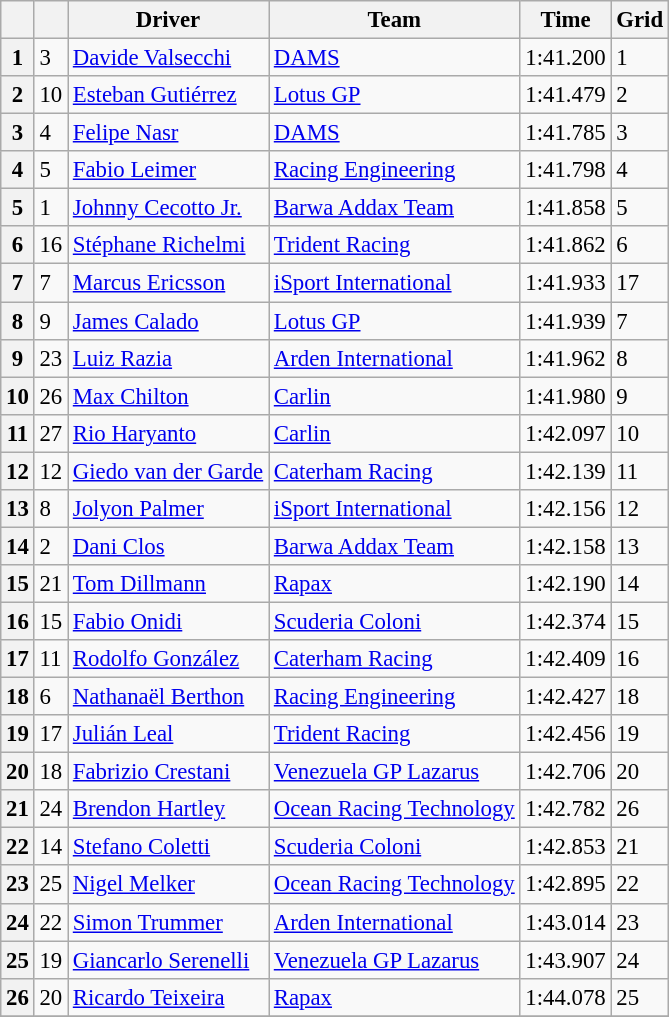<table class="wikitable" style="font-size:95%">
<tr>
<th></th>
<th></th>
<th>Driver</th>
<th>Team</th>
<th>Time</th>
<th>Grid</th>
</tr>
<tr>
<th>1</th>
<td>3</td>
<td> <a href='#'>Davide Valsecchi</a></td>
<td><a href='#'>DAMS</a></td>
<td>1:41.200</td>
<td>1</td>
</tr>
<tr>
<th>2</th>
<td>10</td>
<td> <a href='#'>Esteban Gutiérrez</a></td>
<td><a href='#'>Lotus GP</a></td>
<td>1:41.479</td>
<td>2</td>
</tr>
<tr>
<th>3</th>
<td>4</td>
<td> <a href='#'>Felipe Nasr</a></td>
<td><a href='#'>DAMS</a></td>
<td>1:41.785</td>
<td>3</td>
</tr>
<tr>
<th>4</th>
<td>5</td>
<td> <a href='#'>Fabio Leimer</a></td>
<td><a href='#'>Racing Engineering</a></td>
<td>1:41.798</td>
<td>4</td>
</tr>
<tr>
<th>5</th>
<td>1</td>
<td> <a href='#'>Johnny Cecotto Jr.</a></td>
<td><a href='#'>Barwa Addax Team</a></td>
<td>1:41.858</td>
<td>5</td>
</tr>
<tr>
<th>6</th>
<td>16</td>
<td> <a href='#'>Stéphane Richelmi</a></td>
<td><a href='#'>Trident Racing</a></td>
<td>1:41.862</td>
<td>6</td>
</tr>
<tr>
<th>7</th>
<td>7</td>
<td> <a href='#'>Marcus Ericsson</a></td>
<td><a href='#'>iSport International</a></td>
<td>1:41.933</td>
<td>17</td>
</tr>
<tr>
<th>8</th>
<td>9</td>
<td> <a href='#'>James Calado</a></td>
<td><a href='#'>Lotus GP</a></td>
<td>1:41.939</td>
<td>7</td>
</tr>
<tr>
<th>9</th>
<td>23</td>
<td> <a href='#'>Luiz Razia</a></td>
<td><a href='#'>Arden International</a></td>
<td>1:41.962</td>
<td>8</td>
</tr>
<tr>
<th>10</th>
<td>26</td>
<td> <a href='#'>Max Chilton</a></td>
<td><a href='#'>Carlin</a></td>
<td>1:41.980</td>
<td>9</td>
</tr>
<tr>
<th>11</th>
<td>27</td>
<td> <a href='#'>Rio Haryanto</a></td>
<td><a href='#'>Carlin</a></td>
<td>1:42.097</td>
<td>10</td>
</tr>
<tr>
<th>12</th>
<td>12</td>
<td> <a href='#'>Giedo van der Garde</a></td>
<td><a href='#'>Caterham Racing</a></td>
<td>1:42.139</td>
<td>11</td>
</tr>
<tr>
<th>13</th>
<td>8</td>
<td> <a href='#'>Jolyon Palmer</a></td>
<td><a href='#'>iSport International</a></td>
<td>1:42.156</td>
<td>12</td>
</tr>
<tr>
<th>14</th>
<td>2</td>
<td> <a href='#'>Dani Clos</a></td>
<td><a href='#'>Barwa Addax Team</a></td>
<td>1:42.158</td>
<td>13</td>
</tr>
<tr>
<th>15</th>
<td>21</td>
<td> <a href='#'>Tom Dillmann</a></td>
<td><a href='#'>Rapax</a></td>
<td>1:42.190</td>
<td>14</td>
</tr>
<tr>
<th>16</th>
<td>15</td>
<td> <a href='#'>Fabio Onidi</a></td>
<td><a href='#'>Scuderia Coloni</a></td>
<td>1:42.374</td>
<td>15</td>
</tr>
<tr>
<th>17</th>
<td>11</td>
<td> <a href='#'>Rodolfo González</a></td>
<td><a href='#'>Caterham Racing</a></td>
<td>1:42.409</td>
<td>16</td>
</tr>
<tr>
<th>18</th>
<td>6</td>
<td> <a href='#'>Nathanaël Berthon</a></td>
<td><a href='#'>Racing Engineering</a></td>
<td>1:42.427</td>
<td>18</td>
</tr>
<tr>
<th>19</th>
<td>17</td>
<td> <a href='#'>Julián Leal</a></td>
<td><a href='#'>Trident Racing</a></td>
<td>1:42.456</td>
<td>19</td>
</tr>
<tr>
<th>20</th>
<td>18</td>
<td> <a href='#'>Fabrizio Crestani</a></td>
<td><a href='#'>Venezuela GP Lazarus</a></td>
<td>1:42.706</td>
<td>20</td>
</tr>
<tr>
<th>21</th>
<td>24</td>
<td> <a href='#'>Brendon Hartley</a></td>
<td><a href='#'>Ocean Racing Technology</a></td>
<td>1:42.782</td>
<td>26</td>
</tr>
<tr>
<th>22</th>
<td>14</td>
<td> <a href='#'>Stefano Coletti</a></td>
<td><a href='#'>Scuderia Coloni</a></td>
<td>1:42.853</td>
<td>21</td>
</tr>
<tr>
<th>23</th>
<td>25</td>
<td> <a href='#'>Nigel Melker</a></td>
<td><a href='#'>Ocean Racing Technology</a></td>
<td>1:42.895</td>
<td>22</td>
</tr>
<tr>
<th>24</th>
<td>22</td>
<td> <a href='#'>Simon Trummer</a></td>
<td><a href='#'>Arden International</a></td>
<td>1:43.014</td>
<td>23</td>
</tr>
<tr>
<th>25</th>
<td>19</td>
<td> <a href='#'>Giancarlo Serenelli</a></td>
<td><a href='#'>Venezuela GP Lazarus</a></td>
<td>1:43.907</td>
<td>24</td>
</tr>
<tr>
<th>26</th>
<td>20</td>
<td> <a href='#'>Ricardo Teixeira</a></td>
<td><a href='#'>Rapax</a></td>
<td>1:44.078</td>
<td>25</td>
</tr>
<tr>
</tr>
</table>
